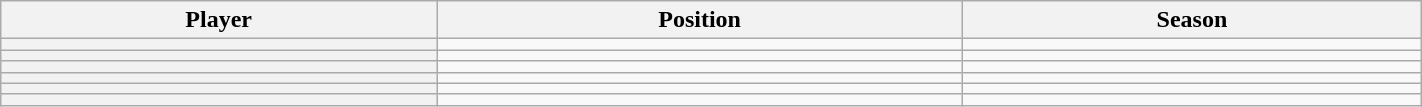<table class="wikitable sortable" width="75%">
<tr>
<th scope="col">Player</th>
<th scope="col">Position</th>
<th scope="col">Season</th>
</tr>
<tr>
<th scope="row"></th>
<td></td>
<td></td>
</tr>
<tr>
<th scope="row"></th>
<td></td>
<td></td>
</tr>
<tr>
<th scope="row"></th>
<td></td>
<td></td>
</tr>
<tr>
<th scope="row"></th>
<td></td>
<td></td>
</tr>
<tr>
<th scope="row"></th>
<td></td>
<td></td>
</tr>
<tr>
<th scope="row"></th>
<td></td>
<td></td>
</tr>
</table>
